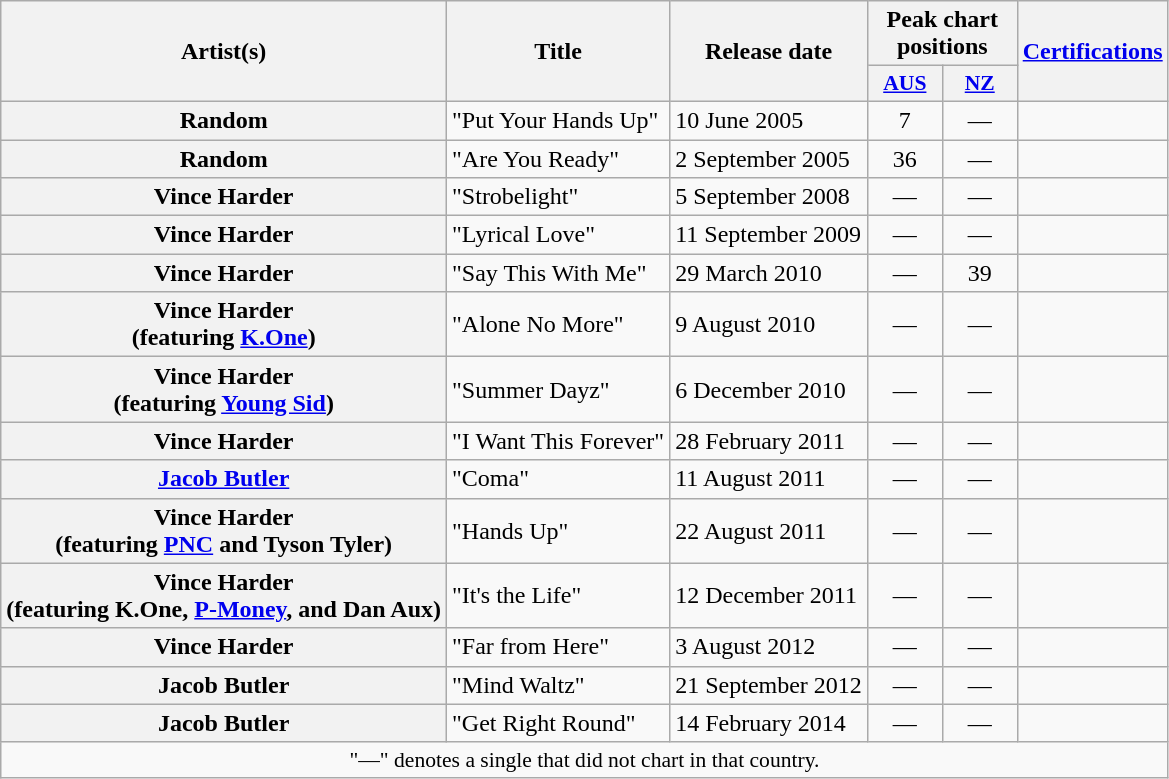<table class="wikitable plainrowheaders" style="text-align:center;">
<tr>
<th scope="col" rowspan="2">Artist(s)</th>
<th scope="col" rowspan="2">Title</th>
<th scope="col" rowspan="2">Release date</th>
<th scope="col" colspan="2">Peak chart positions</th>
<th scope="col" rowspan="2"><a href='#'>Certifications</a></th>
</tr>
<tr>
<th scope="col" style="width:3em;font-size:90%;"><a href='#'>AUS</a><br></th>
<th scope="col" style="width:3em;font-size:90%;"><a href='#'>NZ</a><br></th>
</tr>
<tr>
<th scope="row">Random</th>
<td style="text-align:left;">"Put Your Hands Up"</td>
<td style="text-align:left;">10 June 2005</td>
<td>7</td>
<td>—</td>
<td></td>
</tr>
<tr>
<th scope="row">Random</th>
<td style="text-align:left;">"Are You Ready"</td>
<td style="text-align:left;">2 September 2005</td>
<td>36</td>
<td>—</td>
<td></td>
</tr>
<tr>
<th scope="row">Vince Harder</th>
<td style="text-align:left;">"Strobelight"</td>
<td style="text-align:left;">5 September 2008</td>
<td>—</td>
<td>—</td>
<td></td>
</tr>
<tr>
<th scope="row">Vince Harder</th>
<td style="text-align:left;">"Lyrical Love"</td>
<td style="text-align:left;">11 September 2009</td>
<td>—</td>
<td>—</td>
<td></td>
</tr>
<tr>
<th scope="row">Vince Harder</th>
<td style="text-align:left;">"Say This With Me"</td>
<td style="text-align:left;">29 March 2010</td>
<td>—</td>
<td>39</td>
<td></td>
</tr>
<tr>
<th scope="row">Vince Harder<br><span>(featuring <a href='#'>K.One</a>)</span></th>
<td style="text-align:left;">"Alone No More"</td>
<td style="text-align:left;">9 August 2010</td>
<td>—</td>
<td>—</td>
<td></td>
</tr>
<tr>
<th scope="row">Vince Harder<br><span>(featuring <a href='#'>Young Sid</a>)</span></th>
<td style="text-align:left;">"Summer Dayz"</td>
<td style="text-align:left;">6 December 2010</td>
<td>—</td>
<td>—</td>
<td></td>
</tr>
<tr>
<th scope="row">Vince Harder</th>
<td style="text-align:left;">"I Want This Forever"</td>
<td style="text-align:left;">28 February 2011</td>
<td>—</td>
<td>—</td>
<td></td>
</tr>
<tr>
<th scope="row"><a href='#'>Jacob Butler</a></th>
<td style="text-align:left;">"Coma"</td>
<td style="text-align:left;">11 August 2011</td>
<td>—</td>
<td>—</td>
<td></td>
</tr>
<tr>
<th scope="row">Vince Harder<br><span>(featuring <a href='#'>PNC</a> and Tyson Tyler)</span></th>
<td style="text-align:left;">"Hands Up"</td>
<td style="text-align:left;">22 August 2011</td>
<td>—</td>
<td>—</td>
<td></td>
</tr>
<tr>
<th scope="row">Vince Harder<br><span>(featuring K.One, <a href='#'>P-Money</a>, and Dan Aux)</span></th>
<td style="text-align:left;">"It's the Life"</td>
<td style="text-align:left;">12 December 2011</td>
<td>—</td>
<td>—</td>
<td></td>
</tr>
<tr>
<th scope="row">Vince Harder</th>
<td style="text-align:left;">"Far from Here"</td>
<td style="text-align:left;">3 August 2012</td>
<td>—</td>
<td>—</td>
<td></td>
</tr>
<tr>
<th scope="row">Jacob Butler</th>
<td style="text-align:left;">"Mind Waltz"</td>
<td style="text-align:left;">21 September 2012</td>
<td>—</td>
<td>—</td>
<td></td>
</tr>
<tr>
<th scope="row">Jacob Butler</th>
<td style="text-align:left;">"Get Right Round"</td>
<td style="text-align:left;">14 February 2014</td>
<td>—</td>
<td>—</td>
<td></td>
</tr>
<tr>
<td colspan="6" style="font-size:90%">"—" denotes a single that did not chart in that country.</td>
</tr>
</table>
